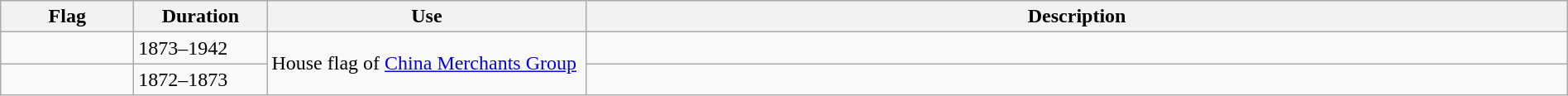<table class="wikitable" width="100%">
<tr>
<th style="width:100px;">Flag</th>
<th style="width:100px;">Duration</th>
<th style="width:250px;">Use</th>
<th style="min-width:250px">Description</th>
</tr>
<tr>
<td></td>
<td>1873–1942</td>
<td rowspan="2">House flag of <a href='#'>China Merchants Group</a></td>
<td></td>
</tr>
<tr>
<td></td>
<td>1872–1873</td>
<td></td>
</tr>
</table>
